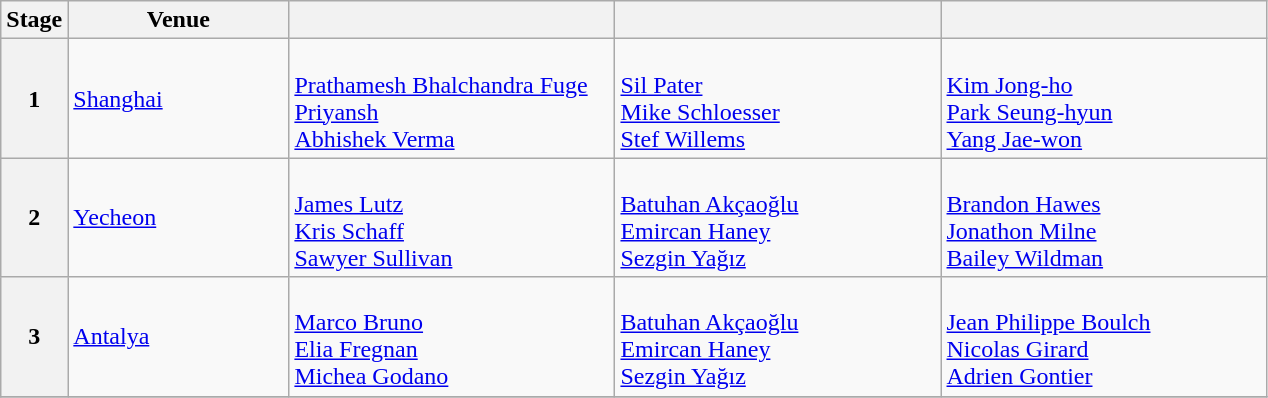<table class="wikitable">
<tr>
<th>Stage</th>
<th width=140>Venue</th>
<th width=210></th>
<th width=210></th>
<th width=210></th>
</tr>
<tr>
<th>1</th>
<td> <a href='#'>Shanghai</a></td>
<td> <br> <a href='#'>Prathamesh Bhalchandra Fuge</a> <br> <a href='#'>Priyansh</a> <br> <a href='#'>Abhishek Verma</a></td>
<td> <br> <a href='#'>Sil Pater</a> <br> <a href='#'>Mike Schloesser</a> <br> <a href='#'>Stef Willems</a></td>
<td> <br> <a href='#'>Kim Jong-ho</a> <br> <a href='#'>Park Seung-hyun</a> <br> <a href='#'>Yang Jae-won</a></td>
</tr>
<tr>
<th>2</th>
<td> <a href='#'>Yecheon</a></td>
<td> <br> <a href='#'>James Lutz</a> <br> <a href='#'>Kris Schaff</a> <br> <a href='#'>Sawyer Sullivan</a></td>
<td> <br> <a href='#'>Batuhan Akçaoğlu</a> <br> <a href='#'>Emircan Haney</a> <br> <a href='#'>Sezgin Yağız</a></td>
<td> <br> <a href='#'>Brandon Hawes</a> <br> <a href='#'>Jonathon Milne</a> <br> <a href='#'>Bailey Wildman</a></td>
</tr>
<tr>
<th>3</th>
<td> <a href='#'>Antalya</a></td>
<td> <br> <a href='#'>Marco Bruno</a> <br> <a href='#'>Elia Fregnan</a> <br> <a href='#'>Michea Godano</a></td>
<td> <br> <a href='#'>Batuhan Akçaoğlu</a> <br> <a href='#'>Emircan Haney</a> <br> <a href='#'>Sezgin Yağız</a></td>
<td> <br> <a href='#'>Jean Philippe Boulch</a> <br> <a href='#'>Nicolas Girard</a> <br> <a href='#'>Adrien Gontier</a></td>
</tr>
<tr>
</tr>
</table>
